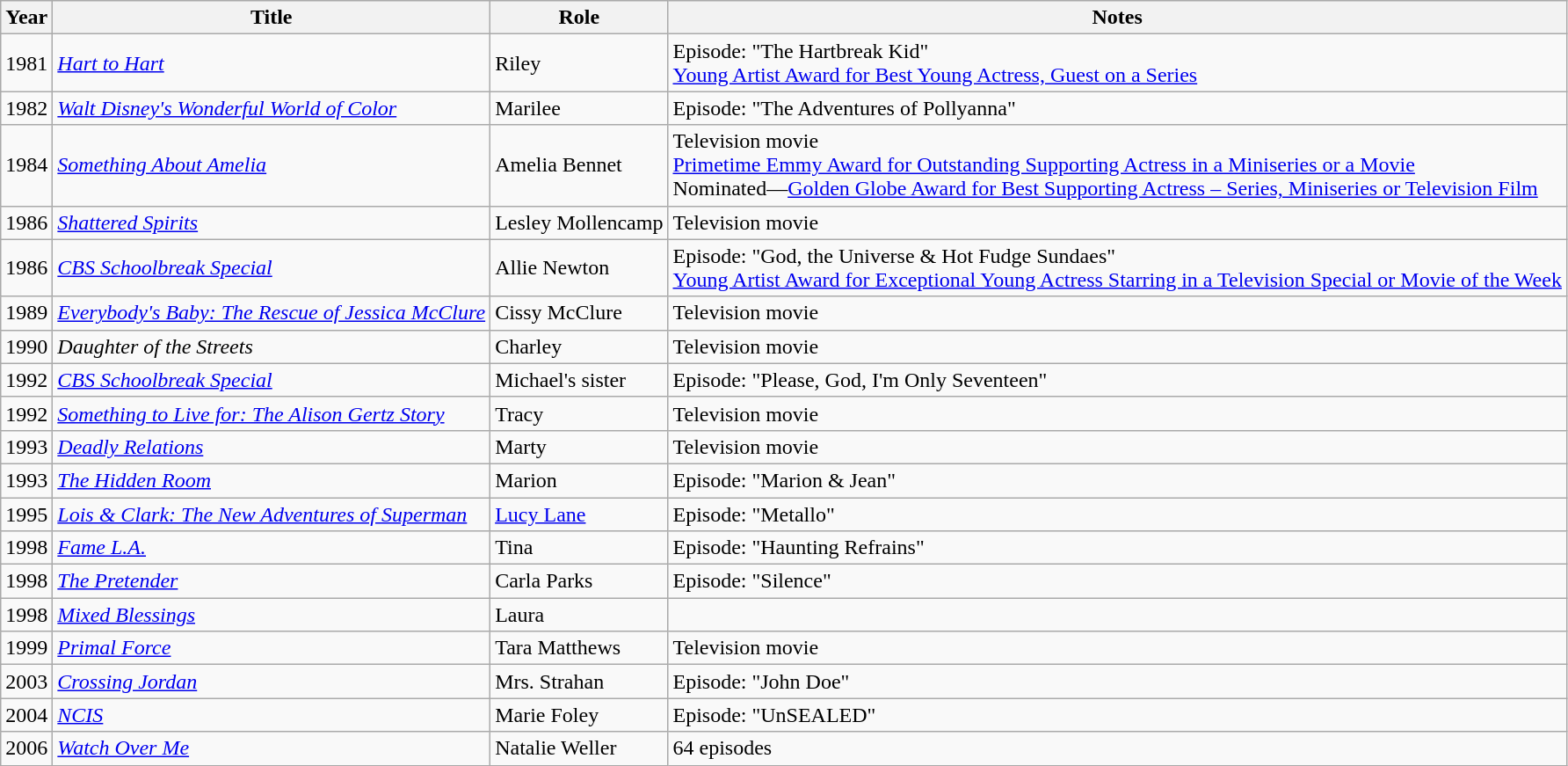<table class="wikitable">
<tr>
<th>Year</th>
<th>Title</th>
<th>Role</th>
<th>Notes</th>
</tr>
<tr>
<td>1981</td>
<td><em><a href='#'>Hart to Hart</a></em></td>
<td>Riley</td>
<td>Episode: "The Hartbreak Kid"<br><a href='#'>Young Artist Award for Best Young Actress, Guest on a Series</a></td>
</tr>
<tr>
<td>1982</td>
<td><em><a href='#'>Walt Disney's Wonderful World of Color</a></em></td>
<td>Marilee</td>
<td>Episode: "The Adventures of Pollyanna"</td>
</tr>
<tr>
<td>1984</td>
<td><em><a href='#'>Something About Amelia</a></em></td>
<td>Amelia Bennet</td>
<td>Television movie<br><a href='#'>Primetime Emmy Award for Outstanding Supporting Actress in a Miniseries or a Movie</a><br>Nominated—<a href='#'>Golden Globe Award for Best Supporting Actress – Series, Miniseries or Television Film</a></td>
</tr>
<tr>
<td>1986</td>
<td><em><a href='#'>Shattered Spirits</a></em></td>
<td>Lesley Mollencamp</td>
<td>Television movie</td>
</tr>
<tr>
<td>1986</td>
<td><em><a href='#'>CBS Schoolbreak Special</a></em></td>
<td>Allie Newton</td>
<td>Episode: "God, the Universe & Hot Fudge Sundaes"<br><a href='#'>Young Artist Award for Exceptional Young Actress Starring in a Television Special or Movie of the Week</a></td>
</tr>
<tr>
<td>1989</td>
<td><em><a href='#'>Everybody's Baby: The Rescue of Jessica McClure</a></em></td>
<td>Cissy McClure</td>
<td>Television movie</td>
</tr>
<tr>
<td>1990</td>
<td><em>Daughter of the Streets</em></td>
<td>Charley</td>
<td>Television movie</td>
</tr>
<tr>
<td>1992</td>
<td><em><a href='#'>CBS Schoolbreak Special</a></em></td>
<td>Michael's sister</td>
<td>Episode: "Please, God, I'm Only Seventeen"</td>
</tr>
<tr>
<td>1992</td>
<td><em><a href='#'>Something to Live for: The Alison Gertz Story</a></em></td>
<td>Tracy</td>
<td>Television movie</td>
</tr>
<tr>
<td>1993</td>
<td><em><a href='#'>Deadly Relations</a></em></td>
<td>Marty</td>
<td>Television movie</td>
</tr>
<tr>
<td>1993</td>
<td><em><a href='#'>The Hidden Room</a></em></td>
<td>Marion</td>
<td>Episode: "Marion & Jean"</td>
</tr>
<tr>
<td>1995</td>
<td><em><a href='#'>Lois & Clark: The New Adventures of Superman</a></em></td>
<td><a href='#'>Lucy Lane</a></td>
<td>Episode: "Metallo"</td>
</tr>
<tr>
<td>1998</td>
<td><em><a href='#'>Fame L.A.</a></em></td>
<td>Tina</td>
<td>Episode: "Haunting Refrains"</td>
</tr>
<tr>
<td>1998</td>
<td><em><a href='#'>The Pretender</a></em></td>
<td>Carla Parks</td>
<td>Episode: "Silence"</td>
</tr>
<tr>
<td>1998</td>
<td><em><a href='#'>Mixed Blessings</a></em></td>
<td>Laura</td>
<td></td>
</tr>
<tr>
<td>1999</td>
<td><em><a href='#'>Primal Force</a></em></td>
<td>Tara Matthews</td>
<td>Television movie</td>
</tr>
<tr>
<td>2003</td>
<td><em><a href='#'>Crossing Jordan</a></em></td>
<td>Mrs. Strahan</td>
<td>Episode: "John Doe"</td>
</tr>
<tr>
<td>2004</td>
<td><em><a href='#'>NCIS</a></em></td>
<td>Marie Foley</td>
<td>Episode: "UnSEALED"</td>
</tr>
<tr>
<td>2006</td>
<td><em><a href='#'>Watch Over Me</a></em></td>
<td>Natalie Weller</td>
<td>64 episodes</td>
</tr>
</table>
